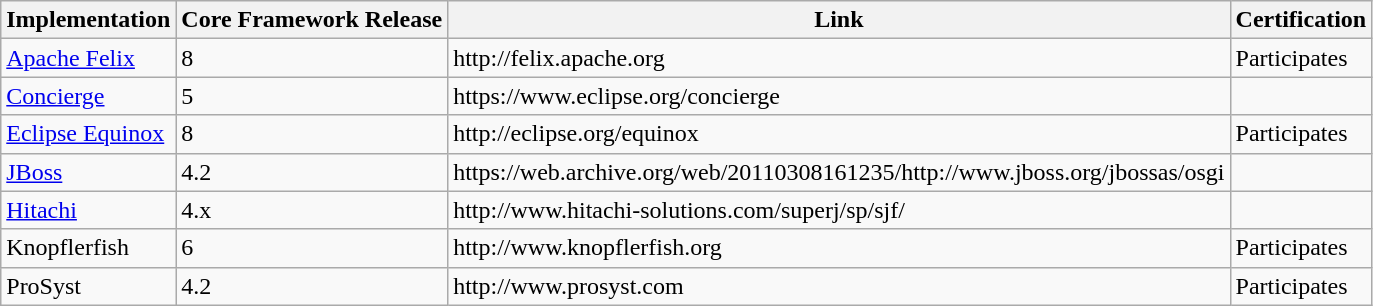<table class="wikitable sortable">
<tr>
<th>Implementation</th>
<th>Core Framework Release</th>
<th>Link</th>
<th>Certification</th>
</tr>
<tr>
<td><a href='#'>Apache Felix</a></td>
<td>8</td>
<td>http://felix.apache.org</td>
<td>Participates</td>
</tr>
<tr>
<td><a href='#'>Concierge</a></td>
<td>5</td>
<td>https://www.eclipse.org/concierge</td>
<td></td>
</tr>
<tr>
<td><a href='#'>Eclipse Equinox</a></td>
<td>8</td>
<td>http://eclipse.org/equinox</td>
<td>Participates</td>
</tr>
<tr>
<td><a href='#'>JBoss</a></td>
<td>4.2</td>
<td>https://web.archive.org/web/20110308161235/http://www.jboss.org/jbossas/osgi</td>
<td></td>
</tr>
<tr>
<td><a href='#'>Hitachi</a></td>
<td>4.x</td>
<td>http://www.hitachi-solutions.com/superj/sp/sjf/</td>
<td></td>
</tr>
<tr>
<td>Knopflerfish</td>
<td>6</td>
<td>http://www.knopflerfish.org</td>
<td>Participates</td>
</tr>
<tr>
<td>ProSyst</td>
<td>4.2</td>
<td>http://www.prosyst.com</td>
<td>Participates</td>
</tr>
</table>
